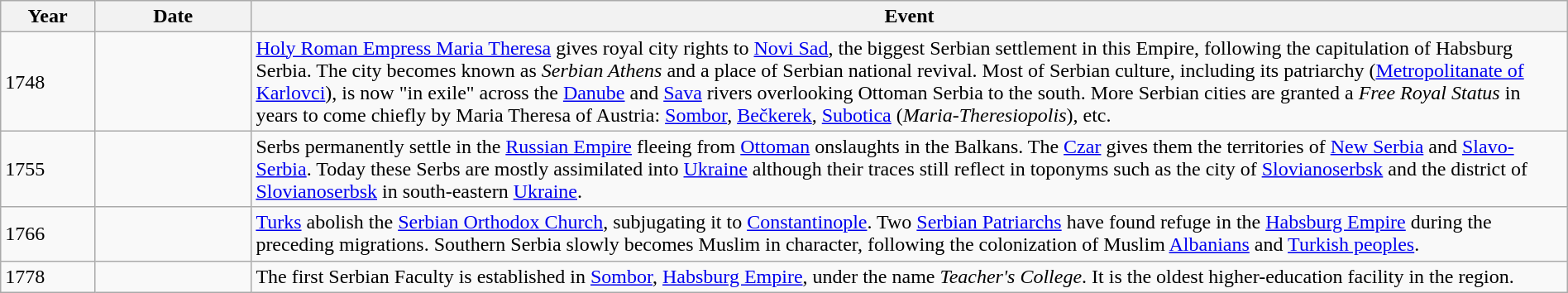<table class="wikitable" width="100%">
<tr>
<th style="width:6%">Year</th>
<th style="width:10%">Date</th>
<th>Event</th>
</tr>
<tr>
<td>1748</td>
<td></td>
<td><a href='#'>Holy Roman Empress Maria Theresa</a> gives royal city rights to <a href='#'>Novi Sad</a>, the biggest Serbian settlement in this Empire, following the capitulation of Habsburg Serbia. The city becomes known as <em>Serbian Athens</em> and a place of Serbian national revival. Most of Serbian culture, including its patriarchy (<a href='#'>Metropolitanate of Karlovci</a>), is now "in exile" across the <a href='#'>Danube</a> and <a href='#'>Sava</a> rivers overlooking Ottoman Serbia to the south. More Serbian cities are granted a <em>Free Royal Status</em> in years to come chiefly by Maria Theresa of Austria: <a href='#'>Sombor</a>, <a href='#'>Bečkerek</a>, <a href='#'>Subotica</a> (<em>Maria-Theresiopolis</em>), etc.</td>
</tr>
<tr>
<td>1755</td>
<td></td>
<td>Serbs permanently settle in the <a href='#'>Russian Empire</a> fleeing from <a href='#'>Ottoman</a> onslaughts in the Balkans. The <a href='#'>Czar</a> gives them the territories of <a href='#'>New Serbia</a> and <a href='#'>Slavo-Serbia</a>. Today these Serbs are mostly assimilated into <a href='#'>Ukraine</a> although their traces still reflect in toponyms such as the city of <a href='#'>Slovianoserbsk</a> and the district of <a href='#'>Slovianoserbsk</a> in south-eastern <a href='#'>Ukraine</a>.</td>
</tr>
<tr>
<td>1766</td>
<td></td>
<td><a href='#'>Turks</a> abolish the <a href='#'>Serbian Orthodox Church</a>, subjugating it to <a href='#'>Constantinople</a>. Two <a href='#'>Serbian Patriarchs</a> have found refuge in the <a href='#'>Habsburg Empire</a> during the preceding migrations. Southern Serbia slowly becomes Muslim in character, following the colonization of Muslim <a href='#'>Albanians</a> and <a href='#'>Turkish peoples</a>.</td>
</tr>
<tr>
<td>1778</td>
<td></td>
<td>The first Serbian Faculty is established in <a href='#'>Sombor</a>, <a href='#'>Habsburg Empire</a>, under the name <em>Teacher's College</em>. It is the oldest higher-education facility in the region.</td>
</tr>
</table>
